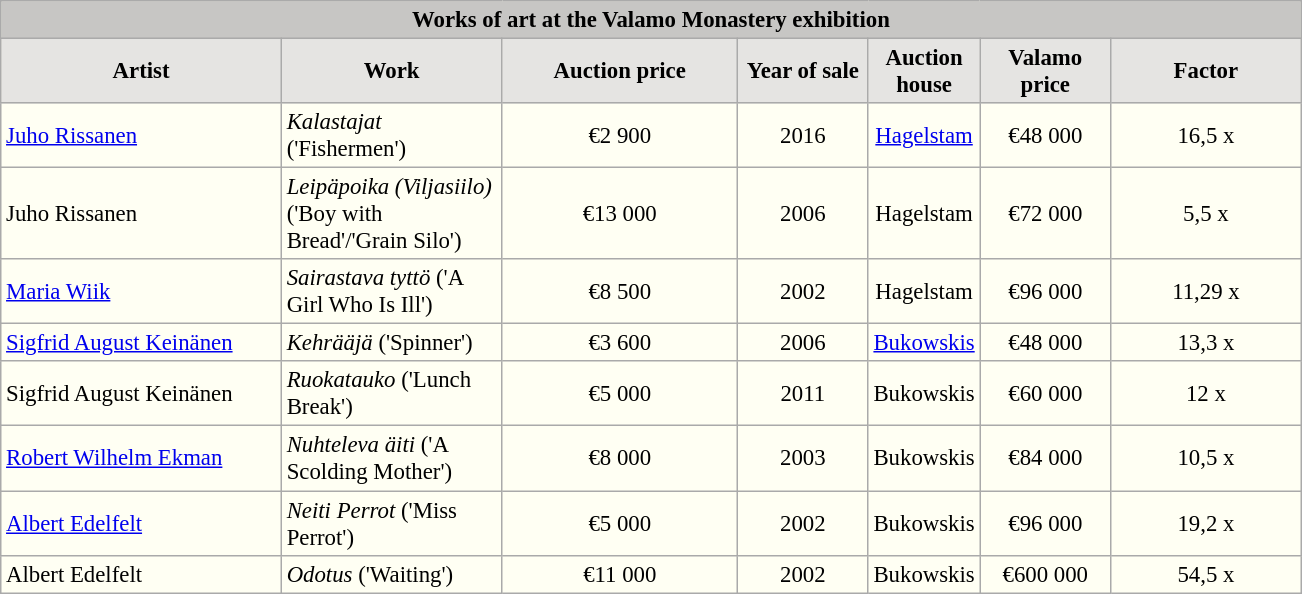<table class="wikitable" style="font-size:95%; text-align:center; background:#FFFFF3">
<tr>
<td style="background:#C7C6C4;" colspan=8><strong>Works of art at the Valamo Monastery exhibition</strong></td>
</tr>
<tr>
<th width=180 style=background:#E5E4E2>Artist</th>
<th width=140 style=background:#E5E4E2>Work</th>
<th width=150 style=background:#E5E4E2>Auction price</th>
<th width=80 style=background:#E5E4E2>Year of sale</th>
<th width=60 style=background:#E5E4E2>Auction house</th>
<th width=80 style=background:#E5E4E2>Valamo price</th>
<th width=120 style=background:#E5E4E2>Factor</th>
</tr>
<tr>
<td align=left><a href='#'>Juho Rissanen</a></td>
<td align=left><em>Kalastajat</em> ('Fishermen')</td>
<td>€2 900</td>
<td>2016</td>
<td><a href='#'>Hagelstam</a></td>
<td>€48 000</td>
<td>16,5 x</td>
</tr>
<tr>
<td align=left>Juho Rissanen</td>
<td align=left><em>Leipäpoika (Viljasiilo)</em> ('Boy with Bread'/'Grain Silo')</td>
<td>€13 000</td>
<td>2006</td>
<td>Hagelstam</td>
<td>€72 000</td>
<td>5,5 x</td>
</tr>
<tr>
<td align=left><a href='#'>Maria Wiik</a></td>
<td align=left><em>Sairastava tyttö</em> ('A Girl Who Is Ill')</td>
<td>€8 500</td>
<td>2002</td>
<td>Hagelstam</td>
<td>€96 000</td>
<td>11,29 x</td>
</tr>
<tr>
<td align=left><a href='#'>Sigfrid August Keinänen</a></td>
<td align=left><em>Kehrääjä</em> ('Spinner')</td>
<td>€3 600</td>
<td>2006</td>
<td><a href='#'>Bukowskis</a></td>
<td>€48 000</td>
<td>13,3 x</td>
</tr>
<tr>
<td align=left>Sigfrid August Keinänen</td>
<td align=left><em>Ruokatauko</em> ('Lunch Break')</td>
<td>€5 000</td>
<td>2011</td>
<td>Bukowskis</td>
<td>€60 000</td>
<td>12 x</td>
</tr>
<tr>
<td align=left><a href='#'>Robert Wilhelm Ekman</a></td>
<td align=left><em>Nuhteleva äiti</em> ('A Scolding Mother')</td>
<td>€8 000</td>
<td>2003</td>
<td>Bukowskis</td>
<td>€84 000</td>
<td>10,5 x</td>
</tr>
<tr>
<td align=left><a href='#'>Albert Edelfelt</a></td>
<td align=left><em>Neiti Perrot</em> ('Miss Perrot')</td>
<td>€5 000</td>
<td>2002</td>
<td>Bukowskis</td>
<td>€96 000</td>
<td>19,2 x</td>
</tr>
<tr>
<td align=left>Albert Edelfelt</td>
<td align=left><em>Odotus</em> ('Waiting')</td>
<td>€11 000</td>
<td>2002</td>
<td>Bukowskis</td>
<td>€600 000</td>
<td>54,5 x</td>
</tr>
</table>
